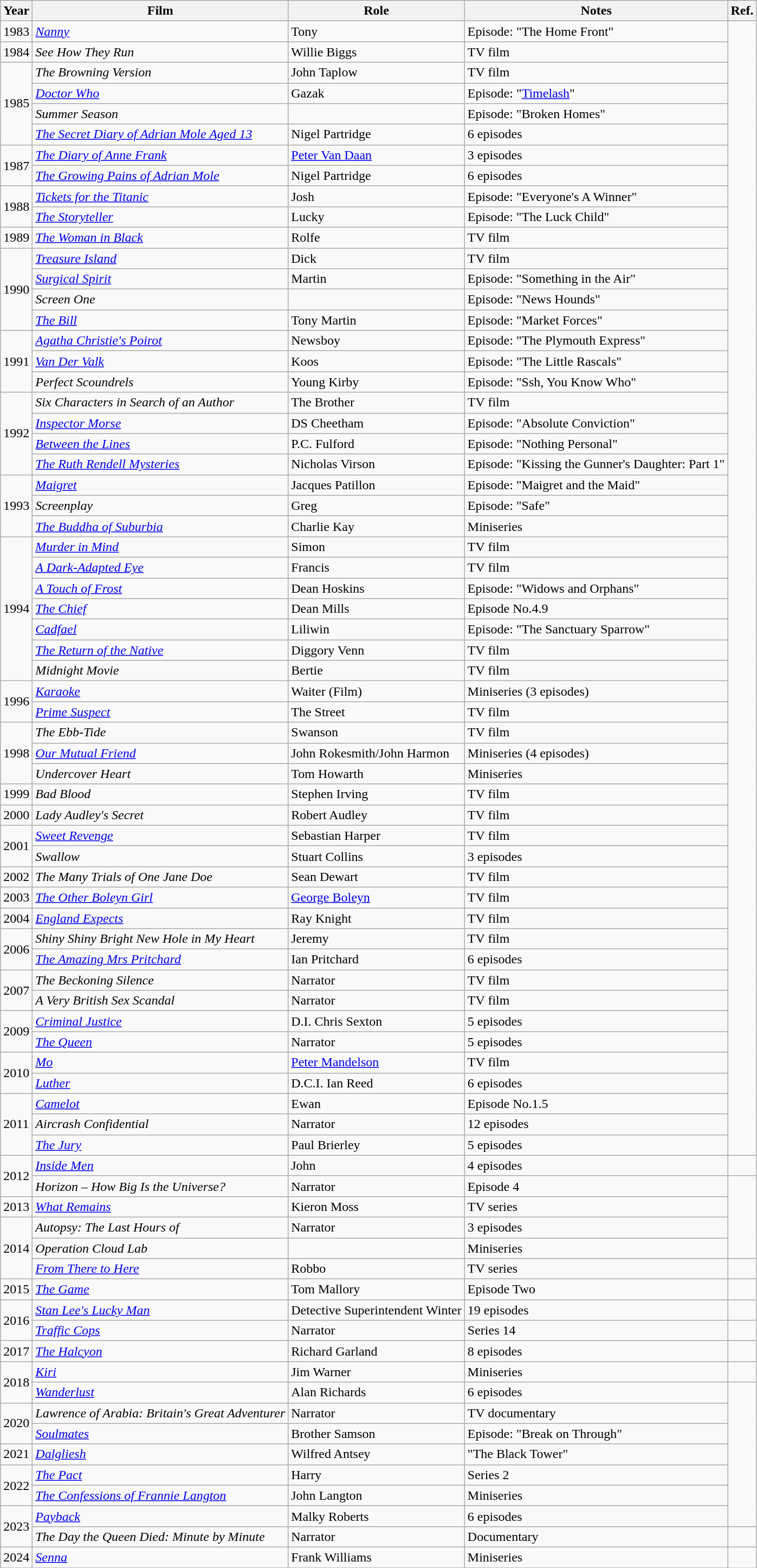<table class="wikitable sortable">
<tr>
<th>Year</th>
<th>Film</th>
<th>Role</th>
<th class="unsortable">Notes</th>
<th scope="col">Ref.</th>
</tr>
<tr>
<td>1983</td>
<td><em><a href='#'>Nanny</a></em></td>
<td>Tony</td>
<td>Episode: "The Home Front"</td>
</tr>
<tr>
<td>1984</td>
<td><em>See How They Run</em></td>
<td>Willie Biggs</td>
<td>TV film</td>
</tr>
<tr>
<td rowspan="4">1985</td>
<td><em>The Browning Version</em></td>
<td>John Taplow</td>
<td>TV film</td>
</tr>
<tr>
<td><em><a href='#'>Doctor Who</a></em></td>
<td>Gazak</td>
<td>Episode: "<a href='#'>Timelash</a>"</td>
</tr>
<tr>
<td><em>Summer Season</em></td>
<td></td>
<td>Episode: "Broken Homes"</td>
</tr>
<tr>
<td><a href='#'><em>The Secret Diary of Adrian Mole Aged 13</em></a></td>
<td>Nigel Partridge</td>
<td>6 episodes</td>
</tr>
<tr>
<td rowspan="2">1987</td>
<td><em><a href='#'>The Diary of Anne Frank</a></em></td>
<td><a href='#'>Peter Van Daan</a></td>
<td>3 episodes</td>
</tr>
<tr>
<td><em><a href='#'>The Growing Pains of Adrian Mole</a></em></td>
<td>Nigel Partridge</td>
<td>6 episodes</td>
</tr>
<tr>
<td rowspan="2">1988</td>
<td><em><a href='#'>Tickets for the Titanic</a></em></td>
<td>Josh</td>
<td>Episode: "Everyone's A Winner"</td>
</tr>
<tr>
<td><em><a href='#'>The Storyteller</a></em></td>
<td>Lucky</td>
<td>Episode: "The Luck Child"</td>
</tr>
<tr>
<td>1989</td>
<td><em><a href='#'>The Woman in Black</a></em></td>
<td>Rolfe</td>
<td>TV film</td>
</tr>
<tr>
<td rowspan="4">1990</td>
<td><a href='#'><em>Treasure Island</em></a></td>
<td>Dick</td>
<td>TV film</td>
</tr>
<tr>
<td><a href='#'><em>Surgical Spirit</em></a></td>
<td>Martin</td>
<td>Episode: "Something in the Air"</td>
</tr>
<tr>
<td><em>Screen One</em></td>
<td></td>
<td>Episode: "News Hounds"</td>
</tr>
<tr>
<td><em><a href='#'>The Bill</a></em></td>
<td>Tony Martin</td>
<td>Episode: "Market Forces"</td>
</tr>
<tr>
<td rowspan="3">1991</td>
<td><em><a href='#'>Agatha Christie's Poirot</a></em></td>
<td>Newsboy</td>
<td>Episode: "The Plymouth Express"</td>
</tr>
<tr>
<td><a href='#'><em>Van Der Valk</em></a></td>
<td>Koos</td>
<td>Episode: "The Little Rascals"</td>
</tr>
<tr>
<td><em>Perfect Scoundrels</em></td>
<td>Young Kirby</td>
<td>Episode: "Ssh, You Know Who"</td>
</tr>
<tr>
<td rowspan="4">1992</td>
<td><em>Six Characters in Search of an Author</em></td>
<td>The Brother</td>
<td>TV film</td>
</tr>
<tr>
<td><a href='#'><em>Inspector Morse</em></a></td>
<td>DS Cheetham</td>
<td>Episode: "Absolute Conviction"</td>
</tr>
<tr>
<td><a href='#'><em>Between the Lines</em></a></td>
<td>P.C. Fulford</td>
<td>Episode: "Nothing Personal"</td>
</tr>
<tr>
<td><em><a href='#'>The Ruth Rendell Mysteries</a></em></td>
<td>Nicholas Virson</td>
<td>Episode: "Kissing the Gunner's Daughter: Part 1"</td>
</tr>
<tr>
<td rowspan="3">1993</td>
<td><em><a href='#'>Maigret</a></em></td>
<td>Jacques Patillon</td>
<td>Episode: "Maigret and the Maid"</td>
</tr>
<tr>
<td><em>Screenplay</em></td>
<td>Greg</td>
<td>Episode: "Safe"</td>
</tr>
<tr>
<td><em><a href='#'>The Buddha of Suburbia</a></em></td>
<td>Charlie Kay</td>
<td>Miniseries</td>
</tr>
<tr>
<td rowspan="7">1994</td>
<td><a href='#'><em>Murder in Mind</em></a></td>
<td>Simon</td>
<td>TV film</td>
</tr>
<tr>
<td><em><a href='#'>A Dark-Adapted Eye</a></em></td>
<td>Francis</td>
<td>TV film</td>
</tr>
<tr>
<td><em><a href='#'>A Touch of Frost</a></em></td>
<td>Dean Hoskins</td>
<td>Episode: "Widows and Orphans"</td>
</tr>
<tr>
<td><a href='#'><em>The Chief</em></a></td>
<td>Dean Mills</td>
<td>Episode No.4.9</td>
</tr>
<tr>
<td><em><a href='#'>Cadfael</a></em></td>
<td>Liliwin</td>
<td>Episode: "The Sanctuary Sparrow"</td>
</tr>
<tr>
<td><em><a href='#'>The Return of the Native</a></em></td>
<td>Diggory Venn</td>
<td>TV film</td>
</tr>
<tr>
<td><em>Midnight Movie</em></td>
<td>Bertie</td>
<td>TV film</td>
</tr>
<tr>
<td rowspan="2">1996</td>
<td><a href='#'><em>Karaoke</em></a></td>
<td>Waiter (Film)</td>
<td>Miniseries (3 episodes)</td>
</tr>
<tr>
<td><em><a href='#'>Prime Suspect</a></em></td>
<td>The Street</td>
<td>TV film</td>
</tr>
<tr>
<td rowspan="3">1998</td>
<td><em>The Ebb-Tide</em></td>
<td>Swanson</td>
<td>TV film</td>
</tr>
<tr>
<td><a href='#'><em>Our Mutual Friend</em></a></td>
<td>John Rokesmith/John Harmon</td>
<td>Miniseries (4 episodes)</td>
</tr>
<tr>
<td><em>Undercover Heart</em></td>
<td>Tom Howarth</td>
<td>Miniseries</td>
</tr>
<tr>
<td>1999</td>
<td><em>Bad Blood</em></td>
<td>Stephen Irving</td>
<td>TV film</td>
</tr>
<tr>
<td>2000</td>
<td><em>Lady Audley's Secret</em></td>
<td>Robert Audley</td>
<td>TV film</td>
</tr>
<tr>
<td rowspan="2">2001</td>
<td><a href='#'><em>Sweet Revenge</em></a></td>
<td>Sebastian Harper</td>
<td>TV film</td>
</tr>
<tr>
<td><em>Swallow</em></td>
<td>Stuart Collins</td>
<td>3 episodes</td>
</tr>
<tr>
<td>2002</td>
<td><em>The Many Trials of One Jane Doe</em></td>
<td>Sean Dewart</td>
<td>TV film</td>
</tr>
<tr>
<td>2003</td>
<td><a href='#'><em>The Other Boleyn Girl</em></a></td>
<td><a href='#'>George Boleyn</a></td>
<td>TV film</td>
</tr>
<tr>
<td>2004</td>
<td><em><a href='#'>England Expects</a></em></td>
<td>Ray Knight</td>
<td>TV film</td>
</tr>
<tr>
<td rowspan="2">2006</td>
<td><em>Shiny Shiny Bright New Hole in My Heart</em></td>
<td>Jeremy</td>
<td>TV film</td>
</tr>
<tr>
<td><em><a href='#'>The Amazing Mrs Pritchard</a></em></td>
<td>Ian Pritchard</td>
<td>6 episodes</td>
</tr>
<tr>
<td rowspan="2">2007</td>
<td><em>The Beckoning Silence</em></td>
<td>Narrator</td>
<td>TV film</td>
</tr>
<tr>
<td><em>A Very British Sex Scandal</em></td>
<td>Narrator</td>
<td>TV film</td>
</tr>
<tr>
<td rowspan="2">2009</td>
<td><a href='#'><em>Criminal Justice</em></a></td>
<td>D.I. Chris Sexton</td>
<td>5 episodes</td>
</tr>
<tr>
<td><a href='#'><em>The Queen</em></a></td>
<td>Narrator</td>
<td>5 episodes</td>
</tr>
<tr>
<td rowspan="2">2010</td>
<td><a href='#'><em>Mo</em></a></td>
<td><a href='#'>Peter Mandelson</a></td>
<td>TV film</td>
</tr>
<tr>
<td><a href='#'><em>Luther</em></a></td>
<td>D.C.I. Ian Reed</td>
<td>6 episodes</td>
</tr>
<tr>
<td rowspan="3">2011</td>
<td><a href='#'><em>Camelot</em></a></td>
<td>Ewan</td>
<td>Episode No.1.5</td>
</tr>
<tr>
<td><em>Aircrash Confidential</em></td>
<td>Narrator</td>
<td>12 episodes</td>
</tr>
<tr>
<td><em><a href='#'>The Jury</a></em></td>
<td>Paul Brierley</td>
<td>5 episodes</td>
</tr>
<tr>
<td rowspan="2">2012</td>
<td><em><a href='#'>Inside Men</a></em></td>
<td>John</td>
<td>4 episodes</td>
<td style="text-align:center"></td>
</tr>
<tr>
<td><em>Horizon – How Big Is the Universe?</em></td>
<td>Narrator</td>
<td>Episode 4</td>
</tr>
<tr>
<td>2013</td>
<td><em><a href='#'>What Remains</a></em></td>
<td>Kieron Moss</td>
<td>TV series</td>
</tr>
<tr>
<td rowspan="3">2014</td>
<td><em>Autopsy: The Last Hours of</em></td>
<td>Narrator</td>
<td>3 episodes</td>
</tr>
<tr>
<td><em>Operation Cloud Lab</em></td>
<td></td>
<td>Miniseries</td>
</tr>
<tr>
<td><em><a href='#'>From There to Here</a></em></td>
<td>Robbo</td>
<td>TV series</td>
<td style="text-align:center"></td>
</tr>
<tr>
<td>2015</td>
<td><em><a href='#'>The Game</a></em></td>
<td>Tom Mallory</td>
<td>Episode Two</td>
</tr>
<tr>
<td rowspan="2">2016</td>
<td><em><a href='#'>Stan Lee's Lucky Man</a></em></td>
<td>Detective Superintendent Winter</td>
<td>19 episodes</td>
<td style="text-align:center"></td>
</tr>
<tr>
<td><em><a href='#'>Traffic Cops</a></em></td>
<td>Narrator</td>
<td>Series 14</td>
</tr>
<tr>
<td>2017</td>
<td><em><a href='#'>The Halcyon</a></em></td>
<td>Richard Garland</td>
<td>8 episodes</td>
<td style="text-align:center"></td>
</tr>
<tr>
<td rowspan=2>2018</td>
<td><em><a href='#'>Kiri</a></em></td>
<td>Jim Warner</td>
<td>Miniseries</td>
<td style="text-align:center"></td>
</tr>
<tr>
<td><em><a href='#'>Wanderlust</a></em></td>
<td>Alan Richards</td>
<td>6 episodes</td>
</tr>
<tr>
<td rowspan="2">2020</td>
<td><em>Lawrence of Arabia: Britain's Great Adventurer</em></td>
<td>Narrator</td>
<td>TV documentary</td>
</tr>
<tr>
<td><em><a href='#'>Soulmates</a></em></td>
<td>Brother Samson</td>
<td>Episode: "Break on Through"</td>
</tr>
<tr>
<td>2021</td>
<td><em><a href='#'>Dalgliesh</a></em></td>
<td>Wilfred Antsey</td>
<td>"The Black Tower"</td>
</tr>
<tr>
<td rowspan=2>2022</td>
<td><em><a href='#'>The Pact</a></em></td>
<td>Harry</td>
<td>Series 2</td>
</tr>
<tr>
<td><em><a href='#'>The Confessions of Frannie Langton</a></em></td>
<td>John Langton</td>
<td>Miniseries</td>
</tr>
<tr>
<td rowspan=2>2023</td>
<td><em><a href='#'>Payback</a></em></td>
<td>Malky Roberts</td>
<td>6 episodes</td>
</tr>
<tr>
<td><em>The Day the Queen Died: Minute by Minute</em></td>
<td>Narrator</td>
<td>Documentary</td>
<td style="text-align:center"></td>
</tr>
<tr>
<td>2024</td>
<td><em><a href='#'>Senna</a></em></td>
<td>Frank Williams</td>
<td>Miniseries</td>
</tr>
<tr>
</tr>
</table>
